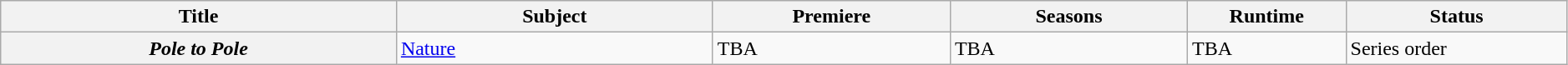<table class="wikitable plainrowheaders sortable" style="width:99%;">
<tr>
<th scope="col" style="width:25%;">Title</th>
<th scope="col" style="width:20%;">Subject</th>
<th scope="col" style="width:15%;">Premiere</th>
<th scope="col" style="width:15%;">Seasons</th>
<th scope="col" style="width:10%;">Runtime</th>
<th scope="col" style="width:14%;">Status</th>
</tr>
<tr>
<th scope="row"><em>Pole to Pole</em></th>
<td><a href='#'>Nature</a></td>
<td>TBA</td>
<td>TBA</td>
<td>TBA</td>
<td>Series order</td>
</tr>
</table>
